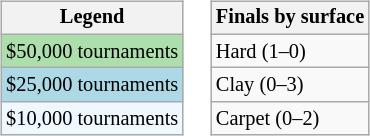<table>
<tr valign=top>
<td><br><table class="wikitable" style=font-size:85%>
<tr>
<th>Legend</th>
</tr>
<tr style="background:#addfad;">
<td>$50,000 tournaments</td>
</tr>
<tr style="background:lightblue;">
<td>$25,000 tournaments</td>
</tr>
<tr style="background:#f0f8ff;">
<td>$10,000 tournaments</td>
</tr>
</table>
</td>
<td><br><table class="wikitable" style=font-size:85%>
<tr>
<th>Finals by surface</th>
</tr>
<tr>
<td>Hard (1–0)</td>
</tr>
<tr>
<td>Clay (0–3)</td>
</tr>
<tr>
<td>Carpet (0–2)</td>
</tr>
</table>
</td>
</tr>
</table>
